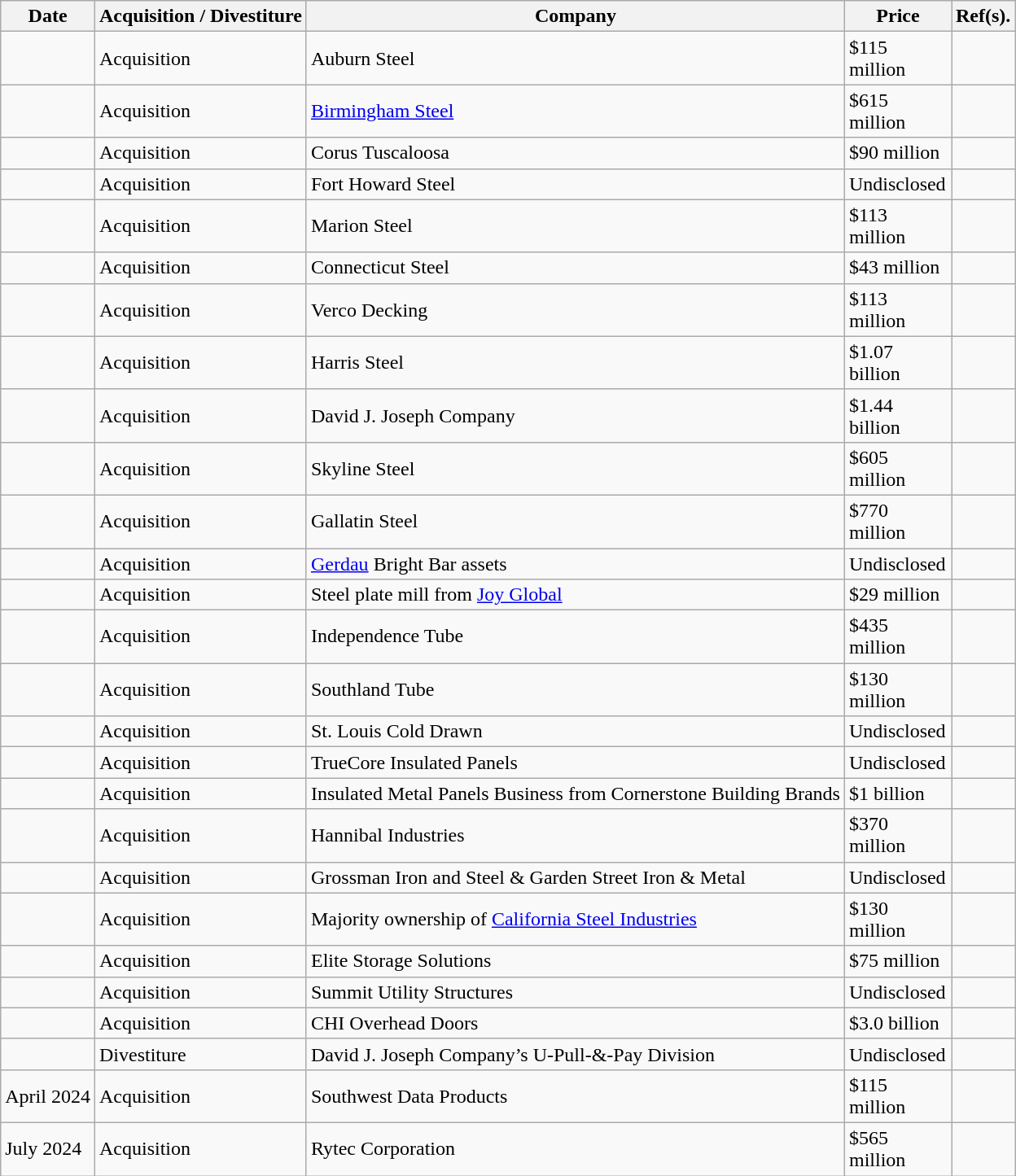<table class="wikitable sortable">
<tr>
<th scope="col">Date</th>
<th scope="col">Acquisition / Divestiture</th>
<th scope="col">Company</th>
<th scope="col" style="width:80px;">Price</th>
<th scope="col" class="unsortable">Ref(s).</th>
</tr>
<tr>
<td></td>
<td>Acquisition</td>
<td>Auburn Steel</td>
<td>$115 million</td>
<td></td>
</tr>
<tr>
<td></td>
<td>Acquisition</td>
<td><a href='#'>Birmingham Steel</a></td>
<td>$615 million</td>
<td></td>
</tr>
<tr>
<td></td>
<td>Acquisition</td>
<td>Corus Tuscaloosa</td>
<td>$90 million</td>
<td></td>
</tr>
<tr>
<td></td>
<td>Acquisition</td>
<td>Fort Howard Steel</td>
<td>Undisclosed</td>
<td></td>
</tr>
<tr>
<td></td>
<td>Acquisition</td>
<td>Marion Steel</td>
<td>$113 million</td>
<td></td>
</tr>
<tr>
<td></td>
<td>Acquisition</td>
<td>Connecticut Steel</td>
<td>$43 million</td>
<td></td>
</tr>
<tr>
<td></td>
<td>Acquisition</td>
<td>Verco Decking</td>
<td>$113 million</td>
<td></td>
</tr>
<tr>
<td></td>
<td>Acquisition</td>
<td>Harris Steel</td>
<td>$1.07 billion</td>
<td></td>
</tr>
<tr>
<td></td>
<td>Acquisition</td>
<td>David J. Joseph Company</td>
<td>$1.44 billion</td>
<td></td>
</tr>
<tr>
<td></td>
<td>Acquisition</td>
<td>Skyline Steel</td>
<td>$605 million</td>
<td></td>
</tr>
<tr>
<td></td>
<td>Acquisition</td>
<td>Gallatin Steel</td>
<td>$770 million</td>
<td></td>
</tr>
<tr>
<td></td>
<td>Acquisition</td>
<td><a href='#'>Gerdau</a> Bright Bar assets</td>
<td>Undisclosed</td>
<td></td>
</tr>
<tr>
<td></td>
<td>Acquisition</td>
<td>Steel plate mill from <a href='#'>Joy Global</a></td>
<td>$29 million</td>
<td></td>
</tr>
<tr>
<td></td>
<td>Acquisition</td>
<td>Independence Tube</td>
<td>$435 million</td>
<td></td>
</tr>
<tr>
<td></td>
<td>Acquisition</td>
<td>Southland Tube</td>
<td>$130 million</td>
<td></td>
</tr>
<tr>
<td></td>
<td>Acquisition</td>
<td>St. Louis Cold Drawn</td>
<td>Undisclosed</td>
<td></td>
</tr>
<tr>
<td></td>
<td>Acquisition</td>
<td>TrueCore Insulated Panels</td>
<td>Undisclosed</td>
<td></td>
</tr>
<tr>
<td></td>
<td>Acquisition</td>
<td>Insulated Metal Panels Business from Cornerstone Building Brands</td>
<td>$1 billion</td>
<td></td>
</tr>
<tr>
<td></td>
<td>Acquisition</td>
<td>Hannibal Industries</td>
<td>$370 million</td>
<td></td>
</tr>
<tr>
<td></td>
<td>Acquisition</td>
<td>Grossman Iron and Steel & Garden Street Iron & Metal</td>
<td>Undisclosed</td>
<td></td>
</tr>
<tr>
<td></td>
<td>Acquisition</td>
<td>Majority ownership of <a href='#'>California Steel Industries</a></td>
<td>$130 million</td>
<td></td>
</tr>
<tr>
<td></td>
<td>Acquisition</td>
<td>Elite Storage Solutions</td>
<td>$75 million</td>
<td></td>
</tr>
<tr>
<td></td>
<td>Acquisition</td>
<td>Summit Utility Structures</td>
<td>Undisclosed</td>
<td></td>
</tr>
<tr>
<td></td>
<td>Acquisition</td>
<td>CHI Overhead Doors</td>
<td>$3.0 billion</td>
<td></td>
</tr>
<tr>
<td></td>
<td>Divestiture</td>
<td>David J. Joseph Company’s  U-Pull-&-Pay Division</td>
<td>Undisclosed</td>
<td></td>
</tr>
<tr>
<td>April 2024</td>
<td>Acquisition</td>
<td>Southwest Data Products</td>
<td>$115 million</td>
<td></td>
</tr>
<tr>
<td>July 2024</td>
<td>Acquisition</td>
<td>Rytec Corporation</td>
<td>$565 million</td>
<td></td>
</tr>
</table>
